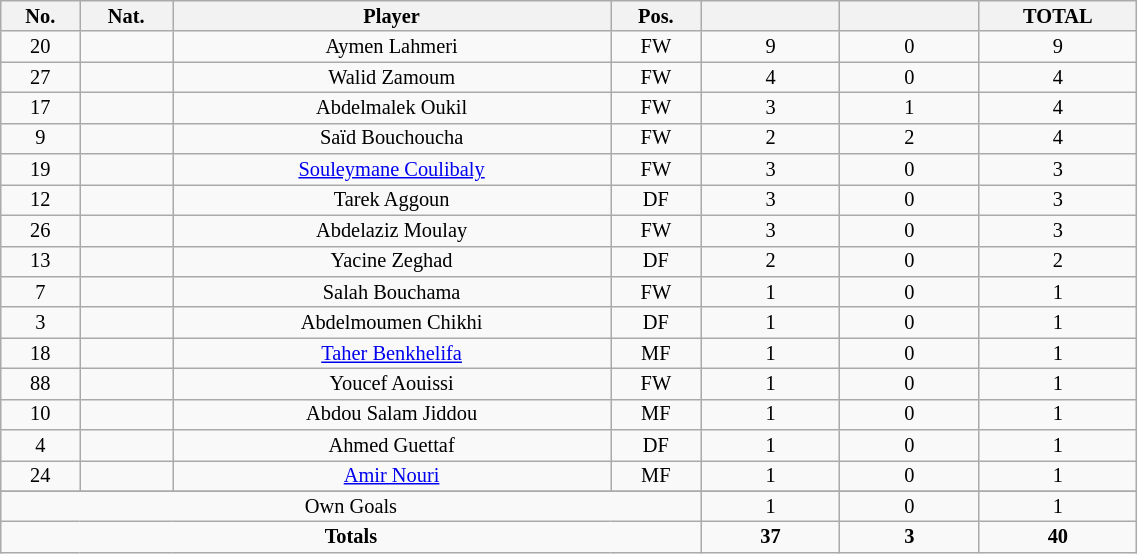<table class="wikitable sortable alternance" style="font-size:85%; text-align:center; line-height:14px; width:60%;">
<tr>
<th width=10>No.</th>
<th width=10>Nat.</th>
<th width=140>Player</th>
<th width=10>Pos.</th>
<th width=40></th>
<th width=40></th>
<th width=10>TOTAL</th>
</tr>
<tr>
<td>20</td>
<td></td>
<td>Aymen Lahmeri</td>
<td>FW</td>
<td>9</td>
<td>0</td>
<td>9</td>
</tr>
<tr>
<td>27</td>
<td></td>
<td>Walid Zamoum</td>
<td>FW</td>
<td>4</td>
<td>0</td>
<td>4</td>
</tr>
<tr>
<td>17</td>
<td></td>
<td>Abdelmalek Oukil</td>
<td>FW</td>
<td>3</td>
<td>1</td>
<td>4</td>
</tr>
<tr>
<td>9</td>
<td></td>
<td>Saïd Bouchoucha</td>
<td>FW</td>
<td>2</td>
<td>2</td>
<td>4</td>
</tr>
<tr>
<td>19</td>
<td></td>
<td><a href='#'>Souleymane Coulibaly</a></td>
<td>FW</td>
<td>3</td>
<td>0</td>
<td>3</td>
</tr>
<tr>
<td>12</td>
<td></td>
<td>Tarek Aggoun</td>
<td>DF</td>
<td>3</td>
<td>0</td>
<td>3</td>
</tr>
<tr>
<td>26</td>
<td></td>
<td>Abdelaziz Moulay</td>
<td>FW</td>
<td>3</td>
<td>0</td>
<td>3</td>
</tr>
<tr>
<td>13</td>
<td></td>
<td>Yacine Zeghad</td>
<td>DF</td>
<td>2</td>
<td>0</td>
<td>2</td>
</tr>
<tr>
<td>7</td>
<td></td>
<td>Salah Bouchama</td>
<td>FW</td>
<td>1</td>
<td>0</td>
<td>1</td>
</tr>
<tr>
<td>3</td>
<td></td>
<td>Abdelmoumen Chikhi</td>
<td>DF</td>
<td>1</td>
<td>0</td>
<td>1</td>
</tr>
<tr>
<td>18</td>
<td></td>
<td><a href='#'>Taher Benkhelifa</a></td>
<td>MF</td>
<td>1</td>
<td>0</td>
<td>1</td>
</tr>
<tr>
<td>88</td>
<td></td>
<td>Youcef Aouissi</td>
<td>FW</td>
<td>1</td>
<td>0</td>
<td>1</td>
</tr>
<tr>
<td>10</td>
<td></td>
<td>Abdou Salam Jiddou</td>
<td>MF</td>
<td>1</td>
<td>0</td>
<td>1</td>
</tr>
<tr>
<td>4</td>
<td></td>
<td>Ahmed Guettaf</td>
<td>DF</td>
<td>1</td>
<td>0</td>
<td>1</td>
</tr>
<tr>
<td>24</td>
<td></td>
<td><a href='#'>Amir Nouri</a></td>
<td>MF</td>
<td>1</td>
<td>0</td>
<td>1</td>
</tr>
<tr>
</tr>
<tr class="sortbottom">
<td colspan="4">Own Goals</td>
<td>1</td>
<td>0</td>
<td>1</td>
</tr>
<tr class="sortbottom">
<td colspan="4"><strong>Totals</strong></td>
<td><strong>37</strong></td>
<td><strong>3</strong></td>
<td><strong>40</strong></td>
</tr>
</table>
